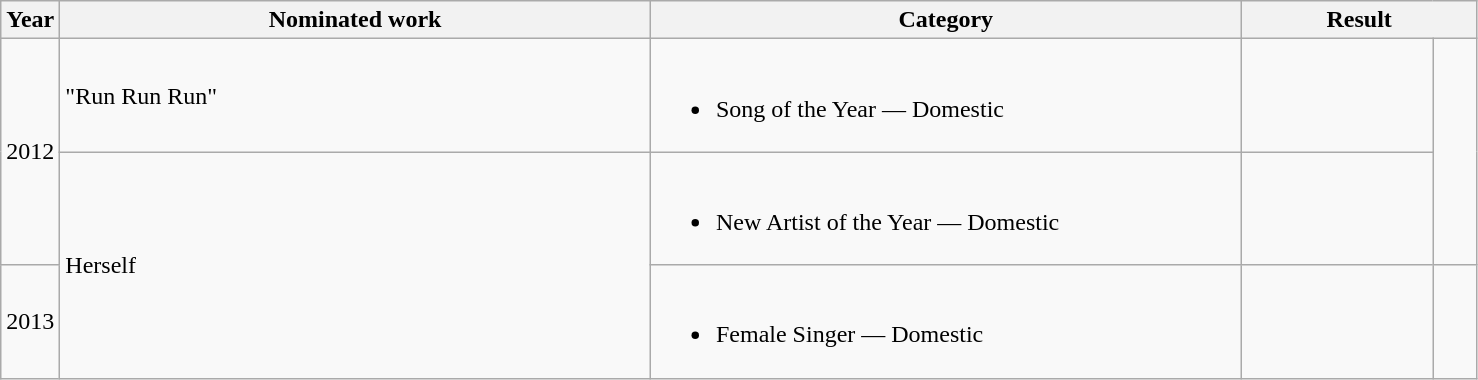<table class="wikitable" style="text-align:left;">
<tr>
<th width=4% align=center>Year</th>
<th width=40%>Nominated work</th>
<th width=40%>Category</th>
<th width=16% colspan=2>Result</th>
</tr>
<tr>
<td rowspan=2>2012</td>
<td>"Run Run Run"</td>
<td><br><ul><li>Song of the Year — Domestic</li></ul></td>
<td></td>
<td width=3% align=center rowspan=2></td>
</tr>
<tr>
<td rowspan=2>Herself</td>
<td><br><ul><li>New Artist of the Year — Domestic</li></ul></td>
<td></td>
</tr>
<tr>
<td>2013</td>
<td><br><ul><li>Female Singer — Domestic</li></ul></td>
<td></td>
<td width=3% align=center></td>
</tr>
</table>
